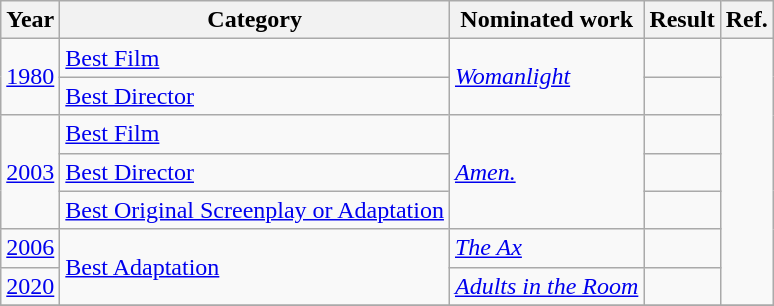<table class="wikitable sortable">
<tr>
<th>Year</th>
<th>Category</th>
<th>Nominated work</th>
<th>Result</th>
<th>Ref.</th>
</tr>
<tr>
<td rowspan="2"><a href='#'>1980</a></td>
<td><a href='#'>Best Film</a></td>
<td rowspan="2"><em><a href='#'>Womanlight</a></em></td>
<td></td>
<td rowspan="7"></td>
</tr>
<tr>
<td><a href='#'>Best Director</a></td>
<td></td>
</tr>
<tr>
<td rowspan="3"><a href='#'>2003</a></td>
<td><a href='#'>Best Film</a></td>
<td rowspan="3"><em><a href='#'>Amen.</a></em></td>
<td></td>
</tr>
<tr>
<td><a href='#'>Best Director</a></td>
<td></td>
</tr>
<tr>
<td><a href='#'>Best Original Screenplay or Adaptation</a></td>
<td></td>
</tr>
<tr>
<td><a href='#'>2006</a></td>
<td rowspan="2"><a href='#'>Best Adaptation</a></td>
<td><em><a href='#'>The Ax</a></em></td>
<td></td>
</tr>
<tr>
<td><a href='#'>2020</a></td>
<td><em><a href='#'>Adults in the Room</a></em></td>
<td></td>
</tr>
<tr>
</tr>
</table>
